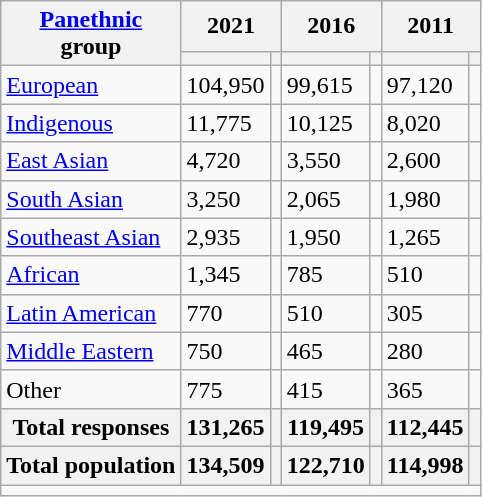<table class="wikitable collapsible sortable">
<tr>
<th rowspan="2"><a href='#'>Panethnic</a><br>group</th>
<th colspan="2">2021</th>
<th colspan="2">2016</th>
<th colspan="2">2011</th>
</tr>
<tr>
<th><a href='#'></a></th>
<th></th>
<th></th>
<th></th>
<th></th>
<th></th>
</tr>
<tr>
<td><a href='#'>European</a></td>
<td>104,950</td>
<td></td>
<td>99,615</td>
<td></td>
<td>97,120</td>
<td></td>
</tr>
<tr>
<td><a href='#'>Indigenous</a></td>
<td>11,775</td>
<td></td>
<td>10,125</td>
<td></td>
<td>8,020</td>
<td></td>
</tr>
<tr>
<td><a href='#'>East Asian</a></td>
<td>4,720</td>
<td></td>
<td>3,550</td>
<td></td>
<td>2,600</td>
<td></td>
</tr>
<tr>
<td><a href='#'>South Asian</a></td>
<td>3,250</td>
<td></td>
<td>2,065</td>
<td></td>
<td>1,980</td>
<td></td>
</tr>
<tr>
<td><a href='#'>Southeast Asian</a></td>
<td>2,935</td>
<td></td>
<td>1,950</td>
<td></td>
<td>1,265</td>
<td></td>
</tr>
<tr>
<td><a href='#'>African</a></td>
<td>1,345</td>
<td></td>
<td>785</td>
<td></td>
<td>510</td>
<td></td>
</tr>
<tr>
<td><a href='#'>Latin American</a></td>
<td>770</td>
<td></td>
<td>510</td>
<td></td>
<td>305</td>
<td></td>
</tr>
<tr>
<td><a href='#'>Middle Eastern</a></td>
<td>750</td>
<td></td>
<td>465</td>
<td></td>
<td>280</td>
<td></td>
</tr>
<tr>
<td>Other</td>
<td>775</td>
<td></td>
<td>415</td>
<td></td>
<td>365</td>
<td></td>
</tr>
<tr>
<th>Total responses</th>
<th>131,265</th>
<th></th>
<th>119,495</th>
<th></th>
<th>112,445</th>
<th></th>
</tr>
<tr>
<th>Total population</th>
<th>134,509</th>
<th></th>
<th>122,710</th>
<th></th>
<th>114,998</th>
<th></th>
</tr>
<tr class="sortbottom">
<td colspan="15"></td>
</tr>
</table>
